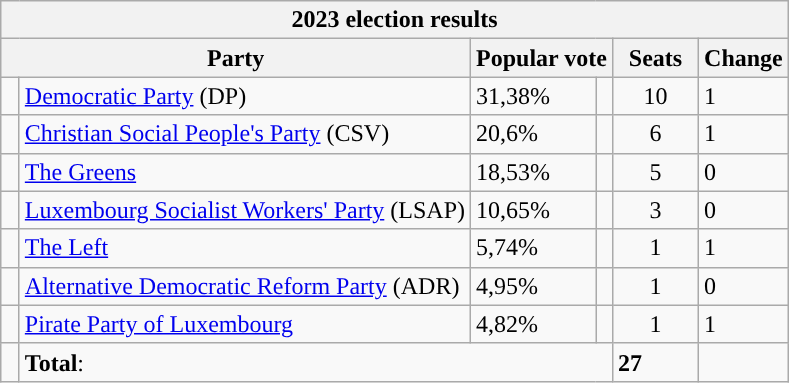<table class="wikitable">
<tr>
<th colspan="6">2023 election results</th>
</tr>
<tr>
<th colspan="2" width="300px">Party</th>
<th colspan="2">Popular vote</th>
<th width="50px">Seats</th>
<th>Change</th>
</tr>
<tr>
<td width="5px" style="background-color: "></td>
<td><a href='#'>Democratic Party</a> (DP)</td>
<td>31,38%</td>
<td></td>
<td style="text-align:center;">10</td>
<td> 1</td>
</tr>
<tr>
<td style="background-color: "></td>
<td><a href='#'>Christian Social People's Party</a> (CSV)</td>
<td>20,6%</td>
<td></td>
<td style="text-align:center;">6</td>
<td> 1</td>
</tr>
<tr>
<td style="background-color: "></td>
<td><a href='#'>The Greens</a></td>
<td>18,53%</td>
<td></td>
<td style="text-align:center;">5</td>
<td> 0</td>
</tr>
<tr>
<td style="background-color: "></td>
<td><a href='#'>Luxembourg Socialist Workers' Party</a> (LSAP)</td>
<td>10,65%</td>
<td></td>
<td style="text-align:center;">3</td>
<td> 0</td>
</tr>
<tr>
<td style="background-color: "></td>
<td><a href='#'>The Left</a></td>
<td>5,74%</td>
<td></td>
<td style="text-align:center;">1</td>
<td> 1</td>
</tr>
<tr>
<td style="background-color: "></td>
<td><a href='#'>Alternative Democratic Reform Party</a> (ADR)</td>
<td>4,95%</td>
<td></td>
<td style="text-align:center;">1</td>
<td> 0</td>
</tr>
<tr>
<td style="background-color: "></td>
<td><a href='#'>Pirate Party of Luxembourg</a></td>
<td>4,82%</td>
<td></td>
<td style="text-align:center;">1</td>
<td> 1</td>
</tr>
<tr>
<td></td>
<td colspan="3"><strong>Total</strong>:</td>
<td><strong>27</strong></td>
<td></td>
</tr>
</table>
